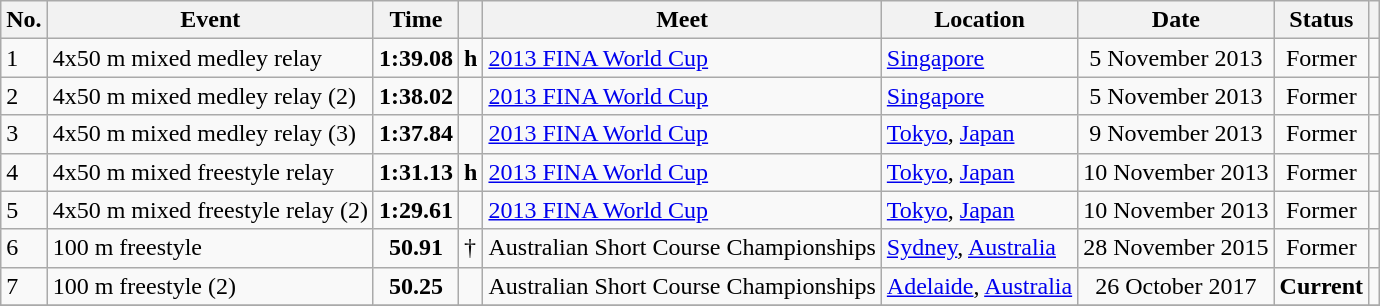<table class="wikitable sortable">
<tr>
<th>No.</th>
<th>Event</th>
<th>Time</th>
<th></th>
<th>Meet</th>
<th>Location</th>
<th>Date</th>
<th>Status</th>
<th></th>
</tr>
<tr>
<td>1</td>
<td>4x50 m mixed medley relay</td>
<td align="center"><strong>1:39.08</strong></td>
<td><strong>h</strong></td>
<td><a href='#'>2013 FINA World Cup</a></td>
<td><a href='#'>Singapore</a></td>
<td align="center">5 November 2013</td>
<td align="center">Former</td>
<td align="center"></td>
</tr>
<tr>
<td>2</td>
<td>4x50 m mixed medley relay (2)</td>
<td align="center"><strong>1:38.02</strong></td>
<td></td>
<td><a href='#'>2013 FINA World Cup</a></td>
<td><a href='#'>Singapore</a></td>
<td align="center">5 November 2013</td>
<td align="center">Former</td>
<td align="center"></td>
</tr>
<tr>
<td>3</td>
<td>4x50 m mixed medley relay (3)</td>
<td align="center"><strong>1:37.84</strong></td>
<td></td>
<td><a href='#'>2013 FINA World Cup</a></td>
<td><a href='#'>Tokyo</a>, <a href='#'>Japan</a></td>
<td align="center">9 November 2013</td>
<td align="center">Former</td>
<td align="center"></td>
</tr>
<tr>
<td>4</td>
<td>4x50 m mixed freestyle relay</td>
<td align="center"><strong>1:31.13</strong></td>
<td><strong>h</strong></td>
<td><a href='#'>2013 FINA World Cup</a></td>
<td><a href='#'>Tokyo</a>, <a href='#'>Japan</a></td>
<td align="center">10 November 2013</td>
<td align="center">Former</td>
<td align="center"></td>
</tr>
<tr>
<td>5</td>
<td>4x50 m mixed freestyle relay (2)</td>
<td align="center"><strong>1:29.61</strong></td>
<td></td>
<td><a href='#'>2013 FINA World Cup</a></td>
<td><a href='#'>Tokyo</a>, <a href='#'>Japan</a></td>
<td align="center">10 November 2013</td>
<td align="center">Former</td>
<td align="center"></td>
</tr>
<tr>
<td>6</td>
<td>100 m freestyle</td>
<td align="center"><strong>50.91</strong></td>
<td>†</td>
<td>Australian Short Course Championships</td>
<td><a href='#'>Sydney</a>, <a href='#'>Australia</a></td>
<td align="center">28 November 2015</td>
<td align="center">Former</td>
<td align="center"></td>
</tr>
<tr>
<td>7</td>
<td>100 m freestyle (2)</td>
<td align="center"><strong>50.25</strong></td>
<td></td>
<td>Australian Short Course Championships</td>
<td><a href='#'>Adelaide</a>, <a href='#'>Australia</a></td>
<td align="center">26 October 2017</td>
<td align="center"><strong>Current</strong></td>
<td align="center"></td>
</tr>
<tr>
</tr>
</table>
